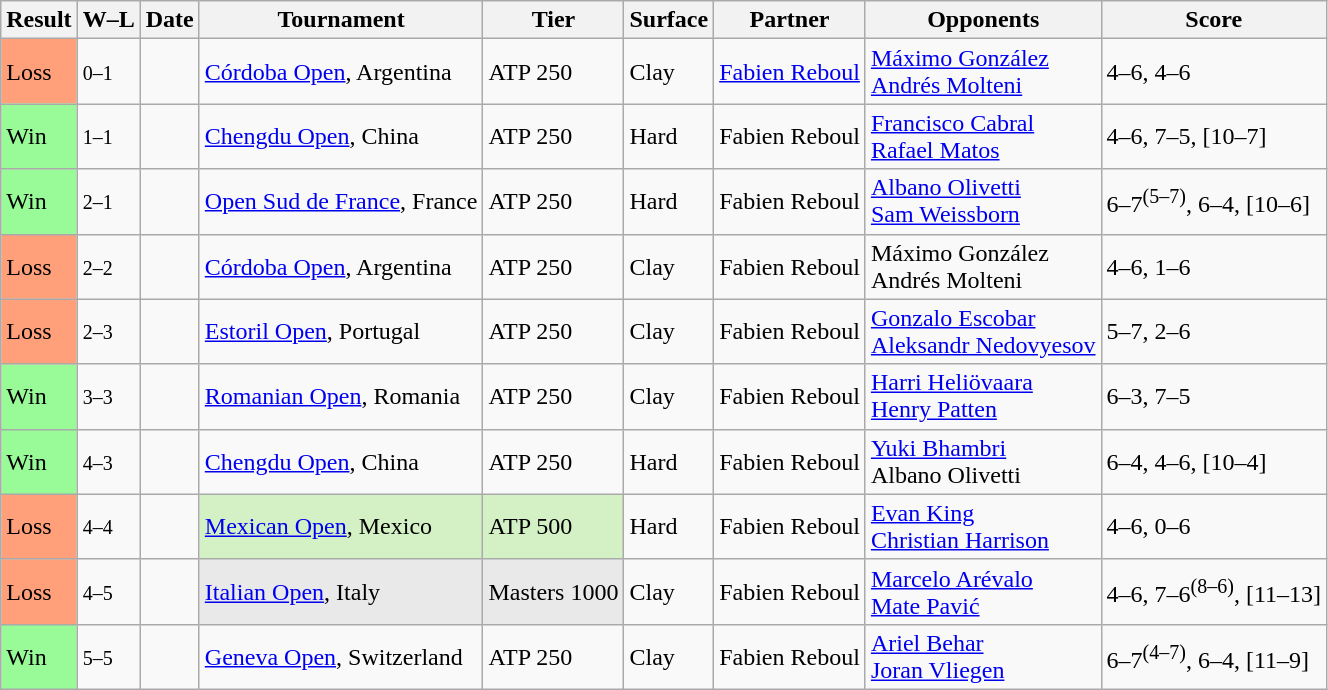<table class="sortable wikitable">
<tr>
<th>Result</th>
<th class="unsortable">W–L</th>
<th>Date</th>
<th>Tournament</th>
<th>Tier</th>
<th>Surface</th>
<th>Partner</th>
<th>Opponents</th>
<th class="unsortable">Score</th>
</tr>
<tr>
<td bgcolor=FFA07A>Loss</td>
<td><small>0–1</small></td>
<td><a href='#'></a></td>
<td><a href='#'>Córdoba Open</a>, Argentina</td>
<td>ATP 250</td>
<td>Clay</td>
<td> <a href='#'>Fabien Reboul</a></td>
<td> <a href='#'>Máximo González</a> <br>  <a href='#'>Andrés Molteni</a></td>
<td>4–6, 4–6</td>
</tr>
<tr>
<td bgcolor= 98FB98>Win</td>
<td><small>1–1</small></td>
<td><a href='#'></a></td>
<td><a href='#'>Chengdu Open</a>, China</td>
<td>ATP 250</td>
<td>Hard</td>
<td> Fabien Reboul</td>
<td> <a href='#'>Francisco Cabral</a> <br>  <a href='#'>Rafael Matos</a></td>
<td>4–6, 7–5, [10–7]</td>
</tr>
<tr>
<td bgcolor= 98FB98>Win</td>
<td><small>2–1</small></td>
<td><a href='#'></a></td>
<td><a href='#'>Open Sud de France</a>, France</td>
<td>ATP 250</td>
<td>Hard</td>
<td> Fabien Reboul</td>
<td> <a href='#'>Albano Olivetti</a><br> <a href='#'>Sam Weissborn</a></td>
<td>6–7<sup>(5–7)</sup>, 6–4, [10–6]</td>
</tr>
<tr>
<td bgcolor=FFA07A>Loss</td>
<td><small>2–2</small></td>
<td><a href='#'></a></td>
<td><a href='#'>Córdoba Open</a>, Argentina</td>
<td>ATP 250</td>
<td>Clay</td>
<td> Fabien Reboul</td>
<td> Máximo González <br>  Andrés Molteni</td>
<td>4–6, 1–6</td>
</tr>
<tr>
<td bgcolor= FFA07A>Loss</td>
<td><small>2–3</small></td>
<td><a href='#'></a></td>
<td><a href='#'>Estoril Open</a>, Portugal</td>
<td>ATP 250</td>
<td>Clay</td>
<td> Fabien Reboul</td>
<td> <a href='#'>Gonzalo Escobar</a><br> <a href='#'>Aleksandr Nedovyesov</a></td>
<td>5–7, 2–6</td>
</tr>
<tr>
<td bgcolor= 98FB98>Win</td>
<td><small>3–3</small></td>
<td><a href='#'></a></td>
<td><a href='#'>Romanian Open</a>, Romania</td>
<td>ATP 250</td>
<td>Clay</td>
<td> Fabien Reboul</td>
<td> <a href='#'>Harri Heliövaara</a><br> <a href='#'>Henry Patten</a></td>
<td>6–3, 7–5</td>
</tr>
<tr>
<td bgcolor= 98FB98>Win</td>
<td><small>4–3</small></td>
<td><a href='#'></a></td>
<td><a href='#'>Chengdu Open</a>, China</td>
<td>ATP 250</td>
<td>Hard</td>
<td> Fabien Reboul</td>
<td> <a href='#'>Yuki Bhambri</a><br> Albano Olivetti</td>
<td>6–4, 4–6, [10–4]</td>
</tr>
<tr>
<td bgcolor=FFA07A>Loss</td>
<td><small>4–4</small></td>
<td><a href='#'></a></td>
<td bgcolor=d4f1c5><a href='#'>Mexican Open</a>, Mexico</td>
<td bgcolor=d4f1c5>ATP 500</td>
<td>Hard</td>
<td> Fabien Reboul</td>
<td> <a href='#'>Evan King</a><br> <a href='#'>Christian Harrison</a></td>
<td>4–6, 0–6</td>
</tr>
<tr>
<td bgcolor=FFA07A>Loss</td>
<td><small>4–5</small></td>
<td><a href='#'></a></td>
<td style="background:#E9E9E9;"><a href='#'>Italian Open</a>, Italy</td>
<td style="background:#E9E9E9;">Masters 1000</td>
<td>Clay</td>
<td> Fabien Reboul</td>
<td> <a href='#'>Marcelo Arévalo</a><br> <a href='#'>Mate Pavić</a></td>
<td>4–6, 7–6<sup>(8–6)</sup>, [11–13]</td>
</tr>
<tr>
<td bgcolor= 98FB98>Win</td>
<td><small>5–5</small></td>
<td><a href='#'></a></td>
<td><a href='#'>Geneva Open</a>, Switzerland</td>
<td>ATP 250</td>
<td>Clay</td>
<td> Fabien Reboul</td>
<td> <a href='#'>Ariel Behar</a><br> <a href='#'>Joran Vliegen</a></td>
<td>6–7<sup>(4–7)</sup>, 6–4, [11–9]</td>
</tr>
</table>
